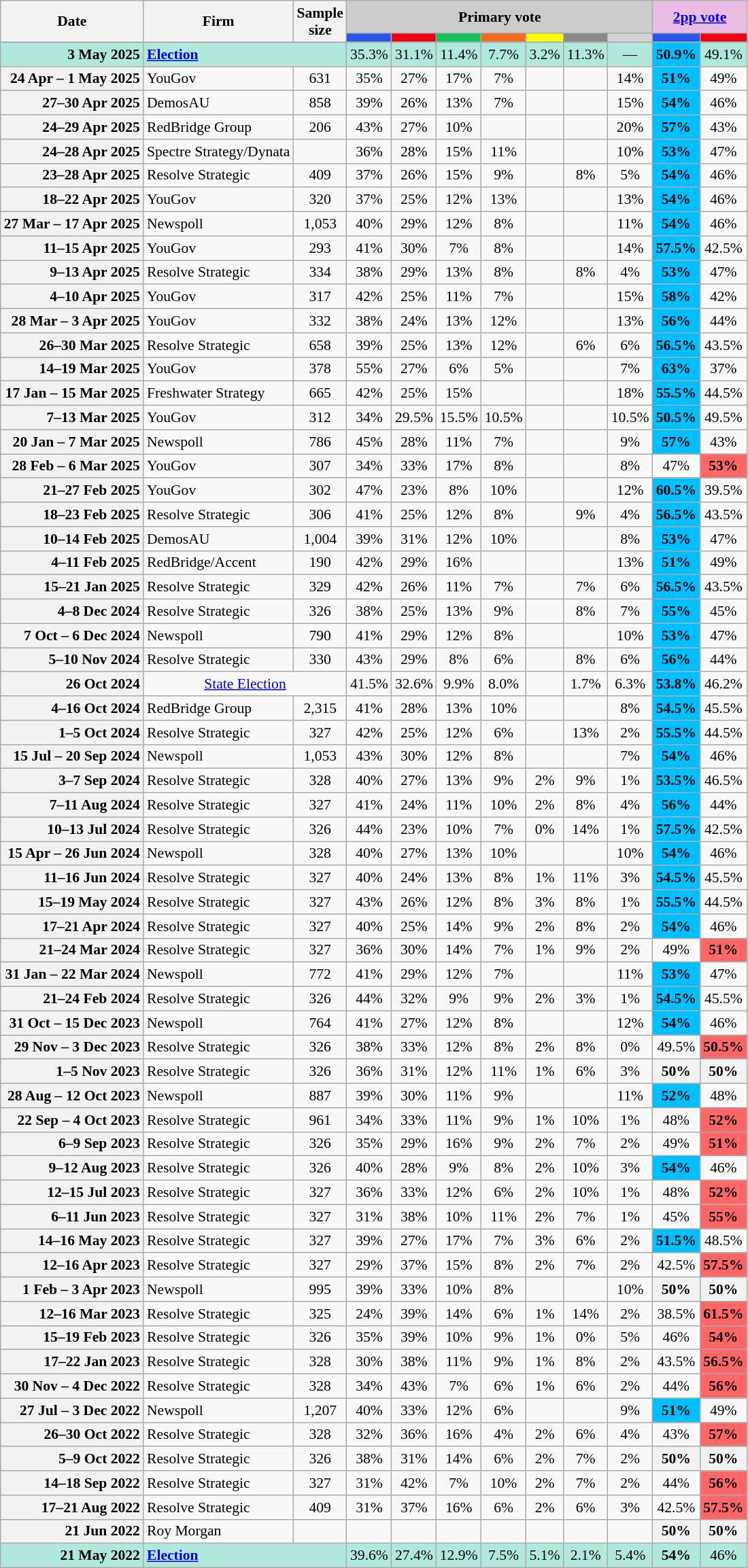<table class="nowrap wikitable tpl-blanktable" style=text-align:center;font-size:90%>
<tr>
<th rowspan=2>Date</th>
<th rowspan=2>Firm</th>
<th rowspan=2>Sample<br>size</th>
<th colspan=7 class=unsortable style=background:#ccc>Primary vote</th>
<th colspan=2 class=unsortable style=background:#ebbce3><a href='#'>2pp vote</a></th>
</tr>
<tr>
<th class="unsortable" style=background:#2955E8></th>
<th class="unsortable" style="background:#F00011"></th>
<th class=unsortable style=background:#10C25B></th>
<th class=unsortable style=background:#f36c21></th>
<th class=unsortable style=background:yellow></th>
<th class=unsortable style=background:#888888></th>
<th class=unsortable style=background:lightgray></th>
<th class="unsortable" style=background:#2955E8></th>
<th class="unsortable" style="background:#F00011"></th>
</tr>
<tr>
</tr>
<tr style=background:#b0e9db>
<td style=text-align:right data-sort-value=3-May-2025><strong>3 May 2025</strong></td>
<td colspan=2 style=text-align:left><strong><a href='#'>Election</a></strong></td>
<td>35.3%</td>
<td>31.1%</td>
<td>11.4%</td>
<td>7.7%</td>
<td>3.2%</td>
<td>11.3%</td>
<td>—</td>
<td style=background:#00bfff><strong>50.9%</strong></td>
<td>49.1%</td>
</tr>
<tr>
<th style=text-align:right>24 Apr – 1 May 2025</th>
<td style="text-align:left;">YouGov</td>
<td>631</td>
<td>35%</td>
<td>27%</td>
<td>17%</td>
<td>7%</td>
<td></td>
<td></td>
<td>14%</td>
<th style=background:#00bfff>51%</th>
<td>49%</td>
</tr>
<tr>
<th style=text-align:right>27–30 Apr 2025</th>
<td style="text-align:left;">DemosAU</td>
<td>858</td>
<td>39%</td>
<td>26%</td>
<td>13%</td>
<td>7%</td>
<td></td>
<td></td>
<td>15%</td>
<th style=background:#00bfff>54%</th>
<td>46%</td>
</tr>
<tr>
<th style=text-align:right>24–29 Apr 2025</th>
<td style="text-align:left;">RedBridge Group</td>
<td>206</td>
<td>43%</td>
<td>27%</td>
<td>10%</td>
<td></td>
<td></td>
<td></td>
<td>20%</td>
<th style=background:#00bfff>57%</th>
<td>43%</td>
</tr>
<tr>
<th style=text-align:right>24–28 Apr 2025</th>
<td style="text-align:left;">Spectre Strategy/Dynata</td>
<td></td>
<td>36%</td>
<td>28%</td>
<td>15%</td>
<td>11%</td>
<td></td>
<td></td>
<td>10%</td>
<th style=background:#00bfff>53%</th>
<td>47%</td>
</tr>
<tr>
<th style=text-align:right>23–28 Apr 2025</th>
<td style="text-align:left;">Resolve Strategic</td>
<td>409</td>
<td>37%</td>
<td>26%</td>
<td>15%</td>
<td>9%</td>
<td></td>
<td>8%</td>
<td>5%</td>
<th style=background:#00bfff>54%</th>
<td>46%</td>
</tr>
<tr>
<th style=text-align:right>18–22 Apr 2025</th>
<td style="text-align:left;">YouGov</td>
<td>320</td>
<td>37%</td>
<td>25%</td>
<td>12%</td>
<td>13%</td>
<td></td>
<td></td>
<td>13%</td>
<th style=background:#00bfff>54%</th>
<td>46%</td>
</tr>
<tr>
<th style=text-align:right>27 Mar – 17 Apr 2025</th>
<td style="text-align:left;">Newspoll</td>
<td>1,053</td>
<td>40%</td>
<td>29%</td>
<td>12%</td>
<td>8%</td>
<td></td>
<td></td>
<td>11%</td>
<th style=background:#00bfff>54%</th>
<td>46%</td>
</tr>
<tr>
<th style=text-align:right>11–15 Apr 2025</th>
<td style="text-align:left;">YouGov</td>
<td>293</td>
<td>41%</td>
<td>30%</td>
<td>7%</td>
<td>8%</td>
<td></td>
<td></td>
<td>14%</td>
<th style=background:#00bfff>57.5%</th>
<td>42.5%</td>
</tr>
<tr>
<th style=text-align:right>9–13 Apr 2025</th>
<td style="text-align:left;">Resolve Strategic</td>
<td>334</td>
<td>38%</td>
<td>29%</td>
<td>13%</td>
<td>8%</td>
<td></td>
<td>8%</td>
<td>4%</td>
<th style=background:#00bfff>53%</th>
<td>47%</td>
</tr>
<tr>
<th style=text-align:right>4–10 Apr 2025</th>
<td style="text-align:left;">YouGov</td>
<td>317</td>
<td>42%</td>
<td>25%</td>
<td>11%</td>
<td>7%</td>
<td></td>
<td></td>
<td>15%</td>
<th style=background:#00bfff>58%</th>
<td>42%</td>
</tr>
<tr>
<th style=text-align:right>28 Mar – 3 Apr 2025</th>
<td style="text-align:left;">YouGov</td>
<td>332</td>
<td>38%</td>
<td>24%</td>
<td>13%</td>
<td>12%</td>
<td></td>
<td></td>
<td>13%</td>
<th style=background:#00bfff>56%</th>
<td>44%</td>
</tr>
<tr>
<th style=text-align:right>26–30 Mar 2025</th>
<td style="text-align:left;">Resolve Strategic</td>
<td>658</td>
<td>39%</td>
<td>25%</td>
<td>13%</td>
<td>12%</td>
<td></td>
<td>6%</td>
<td>6%</td>
<th style=background:#00bfff>56.5%</th>
<td>43.5%</td>
</tr>
<tr>
<th style=text-align:right>14–19 Mar 2025</th>
<td style="text-align:left;">YouGov</td>
<td>378</td>
<td>55%</td>
<td>27%</td>
<td>6%</td>
<td>5%</td>
<td></td>
<td></td>
<td>7%</td>
<th style=background:#00bfff>63%</th>
<td>37%</td>
</tr>
<tr>
<th style=text-align:right>17 Jan – 15 Mar 2025</th>
<td style="text-align:left;">Freshwater Strategy</td>
<td>665</td>
<td>42%</td>
<td>25%</td>
<td>15%</td>
<td></td>
<td></td>
<td></td>
<td>18%</td>
<th style=background:#00bfff>55.5%</th>
<td>44.5%</td>
</tr>
<tr>
<th style=text-align:right>7–13 Mar 2025</th>
<td style="text-align:left;">YouGov</td>
<td>312</td>
<td>34%</td>
<td>29.5%</td>
<td>15.5%</td>
<td>10.5%</td>
<td></td>
<td></td>
<td>10.5%</td>
<th style=background:#00bfff>50.5%</th>
<td>49.5%</td>
</tr>
<tr>
<th style=text-align:right>20 Jan – 7 Mar 2025</th>
<td style="text-align:left;">Newspoll</td>
<td>786</td>
<td>45%</td>
<td>28%</td>
<td>11%</td>
<td>7%</td>
<td></td>
<td></td>
<td>9%</td>
<th style=background:#00bfff>57%</th>
<td>43%</td>
</tr>
<tr>
<th style=text-align:right>28 Feb – 6 Mar 2025</th>
<td style="text-align:left;">YouGov</td>
<td>307</td>
<td>34%</td>
<td>33%</td>
<td>17%</td>
<td>8%</td>
<td></td>
<td></td>
<td>8%</td>
<td>47%</td>
<th style=background:#f66>53%</th>
</tr>
<tr>
<th style=text-align:right>21–27 Feb 2025</th>
<td style="text-align:left;">YouGov</td>
<td>302</td>
<td>47%</td>
<td>23%</td>
<td>8%</td>
<td>10%</td>
<td></td>
<td></td>
<td>12%</td>
<th style=background:#00bfff>60.5%</th>
<td>39.5%</td>
</tr>
<tr>
<th style=text-align:right>18–23 Feb 2025</th>
<td style="text-align:left;">Resolve Strategic</td>
<td>306</td>
<td>41%</td>
<td>25%</td>
<td>12%</td>
<td>8%</td>
<td></td>
<td>9%</td>
<td>4%</td>
<th style=background:#00bfff>56.5%</th>
<td>43.5%</td>
</tr>
<tr>
<th style=text-align:right>10–14 Feb 2025</th>
<td style="text-align:left;">DemosAU</td>
<td>1,004</td>
<td>39%</td>
<td>31%</td>
<td>12%</td>
<td>10%</td>
<td></td>
<td></td>
<td>8%</td>
<th style=background:#00bfff>53%</th>
<td>47%</td>
</tr>
<tr>
<th style=text-align:right>4–11 Feb 2025</th>
<td style="text-align:left;">RedBridge/Accent</td>
<td>190</td>
<td>42%</td>
<td>29%</td>
<td>16%</td>
<td></td>
<td></td>
<td></td>
<td>13%</td>
<th style=background:#00bfff>51%</th>
<td>49%</td>
</tr>
<tr>
<th style=text-align:right>15–21 Jan 2025</th>
<td style="text-align:left;">Resolve Strategic</td>
<td>329</td>
<td>42%</td>
<td>26%</td>
<td>11%</td>
<td>7%</td>
<td></td>
<td>7%</td>
<td>6%</td>
<th style=background:#00bfff>56.5%</th>
<td>43.5%</td>
</tr>
<tr>
<th style=text-align:right>4–8 Dec 2024</th>
<td style=text-align:left>Resolve Strategic</td>
<td>326</td>
<td>38%</td>
<td>25%</td>
<td>13%</td>
<td>9%</td>
<td></td>
<td>8%</td>
<td>7%</td>
<th style=background:#00bfff>55%</th>
<td>45%</td>
</tr>
<tr>
<th style=text-align:right>7 Oct – 6 Dec 2024</th>
<td style="text-align:left;">Newspoll</td>
<td>790</td>
<td>41%</td>
<td>29%</td>
<td>12%</td>
<td>8%</td>
<td></td>
<td></td>
<td>10%</td>
<th style=background:#00bfff>53%</th>
<td>47%</td>
</tr>
<tr>
<th style=text-align:right>5–10 Nov 2024</th>
<td style=text-align:left>Resolve Strategic</td>
<td>330</td>
<td>43%</td>
<td>29%</td>
<td>8%</td>
<td>6%</td>
<td></td>
<td>8%</td>
<td>6%</td>
<th style=background:#00bfff>56%</th>
<td>44%</td>
</tr>
<tr>
<th style=text-align:right>26 Oct 2024</th>
<td colspan=2><a href='#'>State Election</a></td>
<td>41.5%</td>
<td>32.6%</td>
<td>9.9%</td>
<td>8.0%</td>
<td></td>
<td>1.7%</td>
<td>6.3%</td>
<th style=background:#00bfff>53.8%</th>
<td>46.2%</td>
</tr>
<tr>
<th style=text-align:right>4–16 Oct 2024</th>
<td style=text-align:left>RedBridge Group</td>
<td>2,315</td>
<td>41%</td>
<td>28%</td>
<td>13%</td>
<td>10%</td>
<td></td>
<td></td>
<td>8%</td>
<th style=background:#00bfff>54.5%</th>
<td>45.5%</td>
</tr>
<tr>
<th style=text-align:right>1–5 Oct 2024</th>
<td style=text-align:left>Resolve Strategic</td>
<td>327</td>
<td>42%</td>
<td>25%</td>
<td>12%</td>
<td>6%</td>
<td></td>
<td>13%</td>
<td>2%</td>
<th style=background:#00bfff>55.5%</th>
<td>44.5%</td>
</tr>
<tr>
<th style=text-align:right>15 Jul – 20 Sep 2024</th>
<td style="text-align:left;">Newspoll</td>
<td>1,053</td>
<td>43%</td>
<td>30%</td>
<td>12%</td>
<td>8%</td>
<td></td>
<td></td>
<td>7%</td>
<th style=background:#00bfff>54%</th>
<td>46%</td>
</tr>
<tr>
<th style=text-align:right>3–7 Sep 2024</th>
<td style=text-align:left>Resolve Strategic</td>
<td>328</td>
<td>40%</td>
<td>27%</td>
<td>13%</td>
<td>9%</td>
<td>2%</td>
<td>9%</td>
<td>1%</td>
<th style=background:#00bfff>53.5%</th>
<td>46.5%</td>
</tr>
<tr>
<th style=text-align:right>7–11 Aug 2024</th>
<td style=text-align:left>Resolve Strategic</td>
<td>327</td>
<td>41%</td>
<td>24%</td>
<td>11%</td>
<td>10%</td>
<td>2%</td>
<td>8%</td>
<td>4%</td>
<th style=background:#00bfff>56%</th>
<td>44%</td>
</tr>
<tr>
<th style=text-align:right>10–13 Jul 2024</th>
<td style=text-align:left>Resolve Strategic</td>
<td>326</td>
<td>44%</td>
<td>23%</td>
<td>10%</td>
<td>7%</td>
<td>0%</td>
<td>14%</td>
<td>1%</td>
<th style=background:#00bfff>57.5%</th>
<td>42.5%</td>
</tr>
<tr>
<th style=text-align:right>15 Apr – 26 Jun 2024</th>
<td style="text-align:left;">Newspoll</td>
<td>328</td>
<td>40%</td>
<td>27%</td>
<td>13%</td>
<td>10%</td>
<td></td>
<td></td>
<td>10%</td>
<th style=background:#00bfff>54%</th>
<td>46%</td>
</tr>
<tr>
<th style=text-align:right>11–16 Jun 2024</th>
<td style=text-align:left>Resolve Strategic</td>
<td>327</td>
<td>40%</td>
<td>24%</td>
<td>13%</td>
<td>8%</td>
<td>1%</td>
<td>11%</td>
<td>3%</td>
<th style=background:#00bfff>54.5%</th>
<td>45.5%</td>
</tr>
<tr>
<th style=text-align:right>15–19 May 2024</th>
<td style=text-align:left>Resolve Strategic</td>
<td>327</td>
<td>43%</td>
<td>26%</td>
<td>12%</td>
<td>8%</td>
<td>3%</td>
<td>8%</td>
<td>1%</td>
<th style=background:#00bfff>55.5%</th>
<td>44.5%</td>
</tr>
<tr>
<th style=text-align:right>17–21 Apr 2024</th>
<td style=text-align:left>Resolve Strategic</td>
<td>327</td>
<td>40%</td>
<td>25%</td>
<td>14%</td>
<td>9%</td>
<td>2%</td>
<td>8%</td>
<td>2%</td>
<th style=background:#00bfff>54%</th>
<td>46%</td>
</tr>
<tr>
<th style=text-align:right>21–24 Mar 2024</th>
<td style=text-align:left>Resolve Strategic</td>
<td>327</td>
<td>36%</td>
<td>30%</td>
<td>14%</td>
<td>7%</td>
<td>1%</td>
<td>9%</td>
<td>2%</td>
<td>49%</td>
<th style=background:#f66>51%</th>
</tr>
<tr>
<th style=text-align:right>31 Jan – 22 Mar 2024</th>
<td style="text-align:left;">Newspoll</td>
<td>772</td>
<td>41%</td>
<td>29%</td>
<td>12%</td>
<td>7%</td>
<td></td>
<td></td>
<td>11%</td>
<th style=background:#00bfff>53%</th>
<td>47%</td>
</tr>
<tr>
<th style=text-align:right>21–24 Feb 2024</th>
<td style=text-align:left>Resolve Strategic</td>
<td>326</td>
<td>44%</td>
<td>32%</td>
<td>9%</td>
<td>9%</td>
<td>2%</td>
<td>3%</td>
<td>1%</td>
<th style=background:#00bfff>54.5%</th>
<td>45.5%</td>
</tr>
<tr>
<th style=text-align:right>31 Oct – 15 Dec 2023</th>
<td style="text-align:left;">Newspoll</td>
<td>764</td>
<td>41%</td>
<td>27%</td>
<td>12%</td>
<td>8%</td>
<td></td>
<td></td>
<td>12%</td>
<th style=background:#00bfff>54%</th>
<td>46%</td>
</tr>
<tr>
<th style=text-align:right>29 Nov – 3 Dec 2023</th>
<td style=text-align:left>Resolve Strategic</td>
<td>326</td>
<td>38%</td>
<td>33%</td>
<td>12%</td>
<td>8%</td>
<td>2%</td>
<td>8%</td>
<td>0%</td>
<td>49.5%</td>
<td ! style=background:#f66><strong>50.5%</strong></td>
</tr>
<tr>
<th style=text-align:right>1–5 Nov 2023</th>
<td style=text-align:left>Resolve Strategic</td>
<td>326</td>
<td>36%</td>
<td>31%</td>
<td>12%</td>
<td>11%</td>
<td>1%</td>
<td>6%</td>
<td>3%</td>
<th>50%</th>
<th>50%</th>
</tr>
<tr>
<th style=text-align:right>28 Aug – 12 Oct 2023</th>
<td style="text-align:left;">Newspoll</td>
<td>887</td>
<td>39%</td>
<td>30%</td>
<td>11%</td>
<td>9%</td>
<td></td>
<td></td>
<td>11%</td>
<th style=background:#00bfff>52%</th>
<td>48%</td>
</tr>
<tr>
<th style=text-align:right>22 Sep – 4 Oct 2023</th>
<td style=text-align:left>Resolve Strategic</td>
<td>961</td>
<td>34%</td>
<td>33%</td>
<td>11%</td>
<td>9%</td>
<td>1%</td>
<td>10%</td>
<td>1%</td>
<td>48%</td>
<th style=background:#f66>52%</th>
</tr>
<tr>
<th style=text-align:right>6–9 Sep 2023</th>
<td style=text-align:left>Resolve Strategic</td>
<td>326</td>
<td>35%</td>
<td>29%</td>
<td>16%</td>
<td>9%</td>
<td>2%</td>
<td>7%</td>
<td>2%</td>
<td>49%</td>
<th style=background:#f66>51%</th>
</tr>
<tr>
<th style=text-align:right>9–12 Aug 2023</th>
<td style=text-align:left>Resolve Strategic</td>
<td>326</td>
<td>40%</td>
<td>28%</td>
<td>9%</td>
<td>8%</td>
<td>2%</td>
<td>10%</td>
<td>3%</td>
<th style=background:#00bfff>54%</th>
<td>46%</td>
</tr>
<tr>
<th style=text-align:right>12–15 Jul 2023</th>
<td style=text-align:left>Resolve Strategic</td>
<td>327</td>
<td>36%</td>
<td>33%</td>
<td>12%</td>
<td>6%</td>
<td>2%</td>
<td>10%</td>
<td>1%</td>
<td>48%</td>
<td ! style=background:#f66><strong>52%</strong></td>
</tr>
<tr>
<th style=text-align:right>6–11 Jun 2023</th>
<td style=text-align:left>Resolve Strategic</td>
<td>327</td>
<td>31%</td>
<td>38%</td>
<td>10%</td>
<td>11%</td>
<td>2%</td>
<td>7%</td>
<td>1%</td>
<td>45%</td>
<th style=background:#f66>55%</th>
</tr>
<tr>
<th style=text-align:right>14–16 May 2023</th>
<td style="text-align:left;">Resolve Strategic</td>
<td>327</td>
<td>39%</td>
<td>27%</td>
<td>17%</td>
<td>7%</td>
<td>3%</td>
<td>6%</td>
<td>2%</td>
<th style=background:#00bfff>51.5%</th>
<td>48.5%</td>
</tr>
<tr>
<th style=text-align:right>12–16 Apr 2023</th>
<td style="text-align:left;">Resolve Strategic</td>
<td>327</td>
<td>29%</td>
<td>37%</td>
<td>15%</td>
<td>8%</td>
<td>2%</td>
<td>7%</td>
<td>2%</td>
<td>42.5%</td>
<th style=background:#f66>57.5%</th>
</tr>
<tr>
<th style=text-align:right>1 Feb – 3 Apr 2023</th>
<td style="text-align:left;">Newspoll</td>
<td>995</td>
<td>39%</td>
<td>33%</td>
<td>10%</td>
<td>8%</td>
<td></td>
<td></td>
<td>10%</td>
<th>50%</th>
<th>50%</th>
</tr>
<tr>
<th style=text-align:right>12–16 Mar 2023</th>
<td style="text-align:left;">Resolve Strategic</td>
<td>325</td>
<td>24%</td>
<td>39%</td>
<td>14%</td>
<td>6%</td>
<td>1%</td>
<td>14%</td>
<td>2%</td>
<td>38.5%</td>
<th style=background:#f66>61.5%</th>
</tr>
<tr>
<th style=text-align:right>15–19 Feb 2023</th>
<td style="text-align:left;">Resolve Strategic</td>
<td>326</td>
<td>35%</td>
<td>39%</td>
<td>10%</td>
<td>9%</td>
<td>1%</td>
<td>0%</td>
<td>5%</td>
<td>46%</td>
<th style=background:#f66>54%</th>
</tr>
<tr>
<th style=text-align:right>17–22 Jan 2023</th>
<td style="text-align:left;">Resolve Strategic</td>
<td>328</td>
<td>30%</td>
<td>38%</td>
<td>11%</td>
<td>9%</td>
<td>1%</td>
<td>8%</td>
<td>2%</td>
<td>43.5%</td>
<th style=background:#f66>56.5%</th>
</tr>
<tr>
<th style=text-align:right>30 Nov – 4 Dec 2022</th>
<td style="text-align:left;">Resolve Strategic</td>
<td>328</td>
<td>34%</td>
<td>43%</td>
<td>7%</td>
<td>6%</td>
<td>1%</td>
<td>6%</td>
<td>2%</td>
<td>44%</td>
<th style=background:#f66>56%</th>
</tr>
<tr>
<th style=text-align:right>27 Jul – 3 Dec 2022</th>
<td style="text-align:left;">Newspoll</td>
<td>1,207</td>
<td>40%</td>
<td>33%</td>
<td>12%</td>
<td>6%</td>
<td></td>
<td></td>
<td>9%</td>
<th style=background:#00bfff>51%</th>
<td>49%</td>
</tr>
<tr>
<th style=text-align:right>26–30 Oct 2022</th>
<td style="text-align:left;">Resolve Strategic</td>
<td>328</td>
<td>32%</td>
<td>36%</td>
<td>16%</td>
<td>4%</td>
<td>2%</td>
<td>6%</td>
<td>4%</td>
<td>43%</td>
<th style=background:#f66>57%</th>
</tr>
<tr>
<th style=text-align:right>5–9 Oct 2022</th>
<td style="text-align:left;">Resolve Strategic</td>
<td>326</td>
<td>38%</td>
<td>31%</td>
<td>14%</td>
<td>6%</td>
<td>2%</td>
<td>7%</td>
<td>2%</td>
<th>50%</th>
<th>50%</th>
</tr>
<tr>
<th style=text-align:right data-sort-value=22-August-2022>14–18 Sep 2022</th>
<td style="text-align:left;">Resolve Strategic</td>
<td>327</td>
<td>31%</td>
<td>42%</td>
<td>7%</td>
<td>10%</td>
<td>2%</td>
<td>7%</td>
<td>2%</td>
<td>44%</td>
<th style=background:#f66>56%</th>
</tr>
<tr>
<th style=text-align:right data-sort-value=22-August-2022>17–21 Aug 2022</th>
<td style="text-align:left;">Resolve Strategic</td>
<td>409</td>
<td>31%</td>
<td>37%</td>
<td>16%</td>
<td>6%</td>
<td>2%</td>
<td>6%</td>
<td>3%</td>
<td>42.5%</td>
<th style=background:#f66>57.5%</th>
</tr>
<tr>
<th style=text-align:right data-sort-value=21-June-2022>21 Jun 2022</th>
<td style=text-align:left>Roy Morgan</td>
<td></td>
<td></td>
<td></td>
<td></td>
<td></td>
<td></td>
<td></td>
<td></td>
<th>50%</th>
<th>50%</th>
</tr>
<tr style=background:#b0e9db>
<td style=text-align:right data-sort-value=21-May-2022><strong>21 May 2022</strong></td>
<td colspan=2 style=text-align:left><strong><a href='#'>Election</a></strong></td>
<td>39.6%</td>
<td>27.4%</td>
<td>12.9%</td>
<td>7.5%</td>
<td>5.1%</td>
<td>2.1%</td>
<td>5.4%</td>
<td><strong>54%</strong></td>
<td>46%</td>
</tr>
</table>
